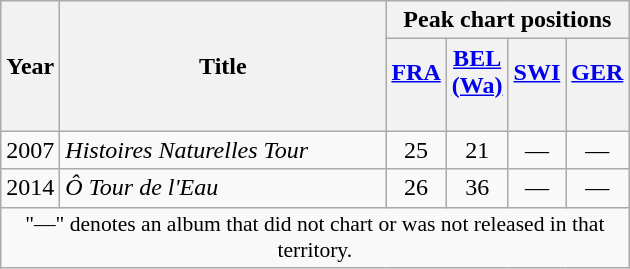<table class="wikitable">
<tr>
<th width="20" rowspan="2">Year</th>
<th width="210" rowspan="2">Title</th>
<th align="center" colspan="4">Peak chart positions</th>
</tr>
<tr>
<th width="15"><a href='#'>FRA</a><br><br></th>
<th width="15"><a href='#'>BEL <br>(Wa)</a><br><br></th>
<th width="15"><a href='#'>SWI</a><br><br></th>
<th width="15"><a href='#'>GER</a><br><br></th>
</tr>
<tr>
<td>2007</td>
<td><em>Histoires Naturelles Tour</em></td>
<td align="center">25</td>
<td align="center">21</td>
<td align="center">—</td>
<td align="center">—</td>
</tr>
<tr>
<td>2014</td>
<td><em>Ô Tour de l'Eau</em></td>
<td align="center">26</td>
<td align="center">36</td>
<td align="center">—</td>
<td align="center">—</td>
</tr>
<tr>
<td align="center" colspan="14" style="font-size: 90%">"—" denotes an album that did not chart or was not released in that territory.</td>
</tr>
</table>
